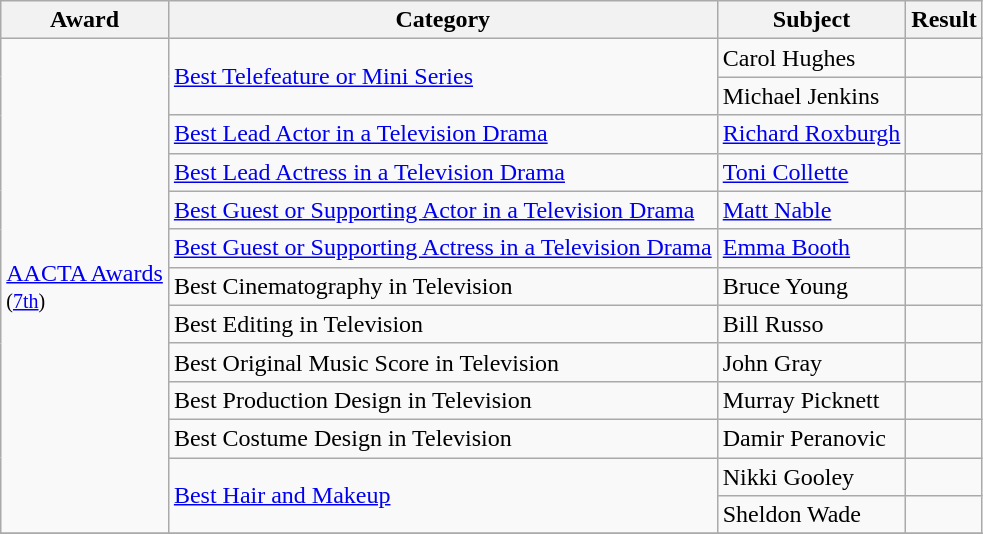<table class="wikitable">
<tr>
<th>Award</th>
<th>Category</th>
<th>Subject</th>
<th>Result</th>
</tr>
<tr>
<td rowspan=13><a href='#'>AACTA Awards</a><br><small>(<a href='#'>7th</a>)</small></td>
<td rowspan=2><a href='#'>Best Telefeature or Mini Series</a></td>
<td>Carol Hughes</td>
<td></td>
</tr>
<tr>
<td>Michael Jenkins</td>
<td></td>
</tr>
<tr>
<td><a href='#'>Best Lead Actor in a Television Drama</a></td>
<td><a href='#'>Richard Roxburgh</a></td>
<td></td>
</tr>
<tr>
<td><a href='#'>Best Lead Actress in a Television Drama</a></td>
<td><a href='#'>Toni Collette</a></td>
<td></td>
</tr>
<tr>
<td><a href='#'>Best Guest or Supporting Actor in a Television Drama</a></td>
<td><a href='#'>Matt Nable</a></td>
<td></td>
</tr>
<tr>
<td><a href='#'>Best Guest or Supporting Actress in a Television Drama</a></td>
<td><a href='#'>Emma Booth</a></td>
<td></td>
</tr>
<tr>
<td>Best Cinematography in Television</td>
<td>Bruce Young</td>
<td></td>
</tr>
<tr>
<td>Best Editing in Television</td>
<td>Bill Russo</td>
<td></td>
</tr>
<tr>
<td>Best Original Music Score in Television</td>
<td>John Gray</td>
<td></td>
</tr>
<tr>
<td>Best Production Design in Television</td>
<td>Murray Picknett</td>
<td></td>
</tr>
<tr>
<td>Best Costume Design in Television</td>
<td>Damir Peranovic</td>
<td></td>
</tr>
<tr>
<td rowspan=2><a href='#'>Best Hair and Makeup</a></td>
<td>Nikki Gooley</td>
<td></td>
</tr>
<tr>
<td>Sheldon Wade</td>
<td></td>
</tr>
<tr>
</tr>
</table>
